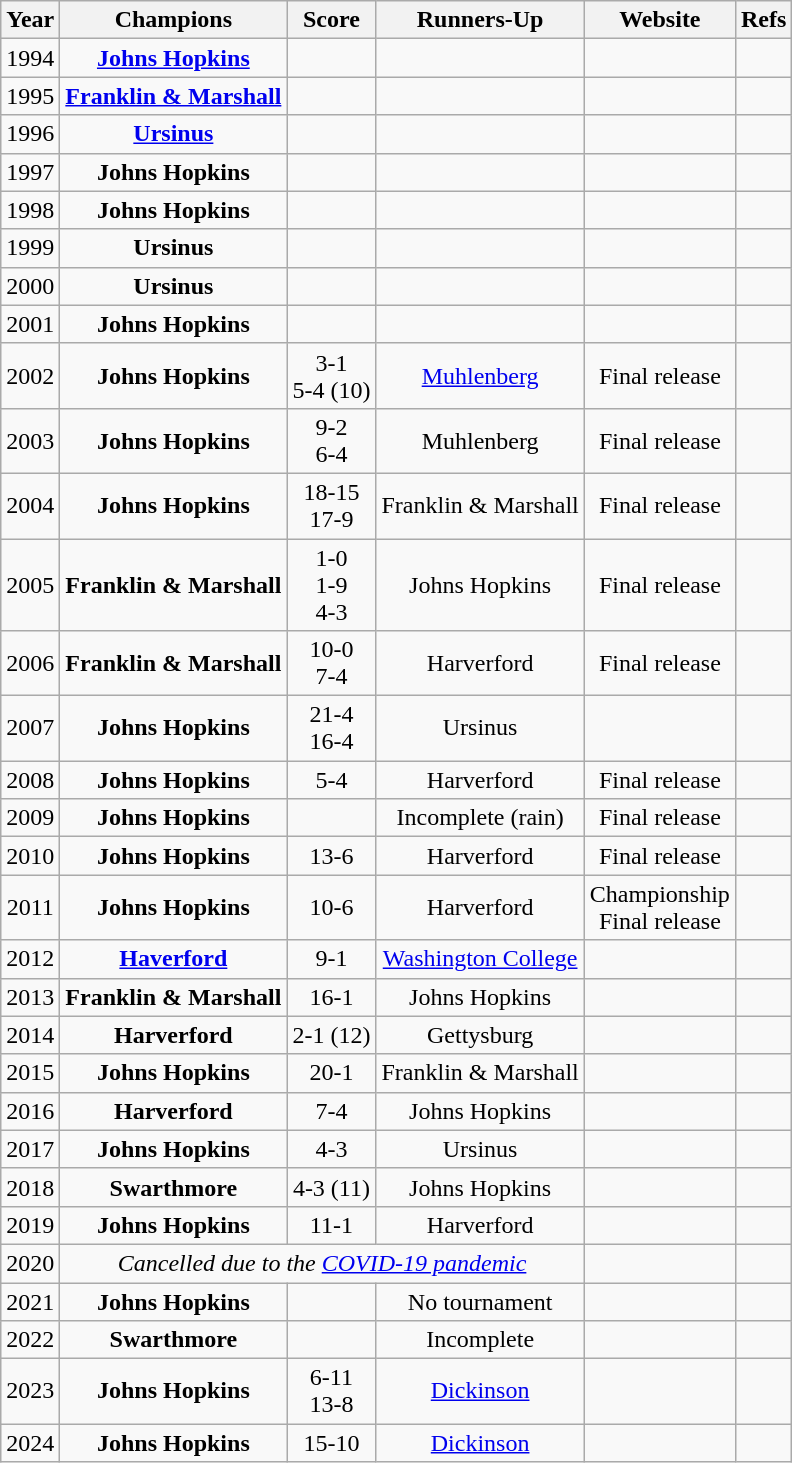<table class="wikitable sortable">
<tr>
<th>Year</th>
<th>Champions</th>
<th>Score</th>
<th>Runners-Up</th>
<th>Website</th>
<th>Refs</th>
</tr>
<tr align=center>
<td>1994</td>
<td><a href='#'><strong>Johns Hopkins</strong></a></td>
<td></td>
<td></td>
<td></td>
<td></td>
</tr>
<tr align=center>
<td>1995</td>
<td><strong><a href='#'>Franklin & Marshall</a></strong></td>
<td></td>
<td></td>
<td></td>
<td></td>
</tr>
<tr align=center>
<td>1996</td>
<td><strong><a href='#'>Ursinus</a></strong></td>
<td></td>
<td></td>
<td></td>
<td></td>
</tr>
<tr align=center>
<td>1997</td>
<td><strong>Johns Hopkins</strong></td>
<td></td>
<td></td>
<td></td>
<td></td>
</tr>
<tr align=center>
<td>1998</td>
<td><strong>Johns Hopkins</strong></td>
<td></td>
<td></td>
<td></td>
<td></td>
</tr>
<tr align=center>
<td>1999</td>
<td><strong>Ursinus</strong></td>
<td></td>
<td></td>
<td></td>
<td></td>
</tr>
<tr align=center>
<td>2000</td>
<td><strong>Ursinus</strong></td>
<td></td>
<td></td>
<td></td>
<td></td>
</tr>
<tr align=center>
<td>2001</td>
<td><strong>Johns Hopkins</strong></td>
<td></td>
<td></td>
<td></td>
<td></td>
</tr>
<tr align=center>
<td>2002</td>
<td><strong>Johns Hopkins</strong></td>
<td>3-1<br>5-4 (10)</td>
<td><a href='#'>Muhlenberg</a></td>
<td>Final release</td>
<td></td>
</tr>
<tr align=center>
<td>2003</td>
<td><strong>Johns Hopkins</strong></td>
<td>9-2<br>6-4</td>
<td>Muhlenberg</td>
<td>Final release</td>
<td></td>
</tr>
<tr align=center>
<td>2004</td>
<td><strong>Johns Hopkins</strong></td>
<td>18-15<br>17-9</td>
<td>Franklin & Marshall</td>
<td>Final release</td>
<td></td>
</tr>
<tr align=center>
<td>2005</td>
<td><strong>Franklin & Marshall</strong></td>
<td>1-0<br>1-9<br>4-3</td>
<td>Johns Hopkins</td>
<td>Final release</td>
<td></td>
</tr>
<tr align=center>
<td>2006</td>
<td><strong>Franklin & Marshall</strong></td>
<td>10-0<br>7-4</td>
<td>Harverford</td>
<td>Final release</td>
<td></td>
</tr>
<tr align=center>
<td>2007</td>
<td><strong>Johns Hopkins</strong></td>
<td>21-4<br>16-4</td>
<td>Ursinus</td>
<td></td>
<td></td>
</tr>
<tr align=center>
<td>2008</td>
<td><strong>Johns Hopkins</strong></td>
<td>5-4</td>
<td>Harverford</td>
<td>Final release</td>
<td></td>
</tr>
<tr align=center>
<td>2009</td>
<td><strong>Johns Hopkins</strong></td>
<td></td>
<td>Incomplete (rain)</td>
<td>Final release</td>
<td></td>
</tr>
<tr align=center>
<td>2010</td>
<td><strong>Johns Hopkins</strong></td>
<td>13-6</td>
<td>Harverford</td>
<td>Final release</td>
<td></td>
</tr>
<tr align=center>
<td>2011</td>
<td><strong>Johns Hopkins</strong></td>
<td>10-6</td>
<td>Harverford</td>
<td>Championship<br>Final release</td>
<td></td>
</tr>
<tr align=center>
<td>2012</td>
<td><a href='#'><strong>Haverford</strong></a></td>
<td>9-1</td>
<td><a href='#'>Washington College</a></td>
<td></td>
<td></td>
</tr>
<tr align=center>
<td>2013</td>
<td><strong>Franklin & Marshall</strong></td>
<td>16-1</td>
<td>Johns Hopkins</td>
<td></td>
<td></td>
</tr>
<tr align=center>
<td>2014</td>
<td><strong>Harverford</strong></td>
<td>2-1 (12)</td>
<td>Gettysburg</td>
<td></td>
<td></td>
</tr>
<tr align=center>
<td>2015</td>
<td><strong>Johns Hopkins</strong></td>
<td>20-1</td>
<td>Franklin & Marshall</td>
<td></td>
<td></td>
</tr>
<tr align=center>
<td>2016</td>
<td><strong>Harverford</strong></td>
<td>7-4</td>
<td>Johns Hopkins</td>
<td></td>
<td></td>
</tr>
<tr align=center>
<td>2017</td>
<td><strong>Johns Hopkins</strong></td>
<td>4-3</td>
<td>Ursinus</td>
<td></td>
<td></td>
</tr>
<tr align=center>
<td>2018</td>
<td><strong>Swarthmore</strong></td>
<td>4-3 (11)</td>
<td>Johns Hopkins</td>
<td></td>
<td></td>
</tr>
<tr align=center>
<td>2019</td>
<td><strong>Johns Hopkins</strong></td>
<td>11-1</td>
<td>Harverford</td>
<td></td>
<td></td>
</tr>
<tr align=center>
<td>2020</td>
<td colspan="3"><em>Cancelled due to the <a href='#'>COVID-19 pandemic</a></em></td>
<td></td>
<td></td>
</tr>
<tr align=center>
<td>2021</td>
<td><strong>Johns Hopkins</strong></td>
<td></td>
<td>No tournament</td>
<td></td>
<td></td>
</tr>
<tr align=center>
<td>2022</td>
<td><strong>Swarthmore</strong></td>
<td></td>
<td>Incomplete</td>
<td></td>
<td></td>
</tr>
<tr align=center>
<td>2023</td>
<td><strong>Johns Hopkins</strong></td>
<td>6-11<br>13-8</td>
<td><a href='#'>Dickinson</a></td>
<td></td>
<td></td>
</tr>
<tr align=center>
<td>2024</td>
<td><strong>Johns Hopkins</strong></td>
<td>15-10</td>
<td><a href='#'>Dickinson</a></td>
<td></td>
<td></td>
</tr>
</table>
